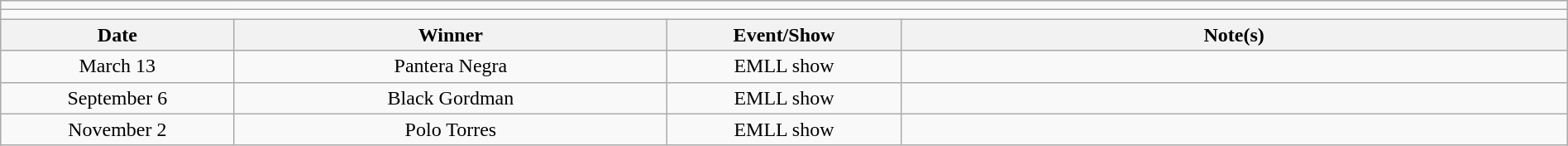<table class="wikitable" style="text-align:center; width:100%;">
<tr>
<td colspan=5></td>
</tr>
<tr>
<td colspan=5><strong></strong></td>
</tr>
<tr>
<th width=14%>Date</th>
<th width=26%>Winner</th>
<th width=14%>Event/Show</th>
<th width=40%>Note(s)</th>
</tr>
<tr>
<td>March 13</td>
<td>Pantera Negra</td>
<td>EMLL show</td>
<td align=left></td>
</tr>
<tr>
<td>September 6</td>
<td>Black Gordman</td>
<td>EMLL show</td>
<td align=left></td>
</tr>
<tr>
<td>November 2</td>
<td>Polo Torres</td>
<td>EMLL show</td>
<td align=left></td>
</tr>
</table>
